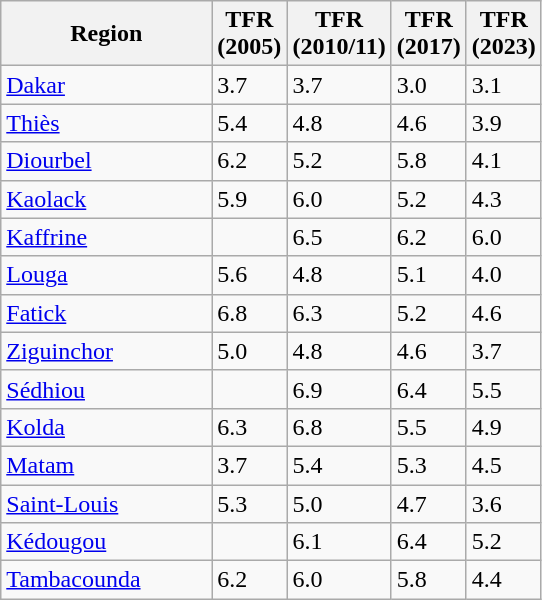<table class="wikitable sortable">
<tr>
<th style="width:100pt;">Region</th>
<th>TFR<br>(2005)</th>
<th>TFR<br>(2010/11)</th>
<th>TFR<br>(2017)</th>
<th>TFR<br>(2023)</th>
</tr>
<tr>
<td><a href='#'>Dakar</a></td>
<td>3.7</td>
<td>3.7</td>
<td>3.0</td>
<td>3.1</td>
</tr>
<tr>
<td><a href='#'>Thiès</a></td>
<td>5.4</td>
<td>4.8</td>
<td>4.6</td>
<td>3.9</td>
</tr>
<tr>
<td><a href='#'>Diourbel</a></td>
<td>6.2</td>
<td>5.2</td>
<td>5.8</td>
<td>4.1</td>
</tr>
<tr>
<td><a href='#'>Kaolack</a></td>
<td>5.9</td>
<td>6.0</td>
<td>5.2</td>
<td>4.3</td>
</tr>
<tr>
<td><a href='#'>Kaffrine</a></td>
<td></td>
<td>6.5</td>
<td>6.2</td>
<td>6.0</td>
</tr>
<tr>
<td><a href='#'>Louga</a></td>
<td>5.6</td>
<td>4.8</td>
<td>5.1</td>
<td>4.0</td>
</tr>
<tr>
<td><a href='#'>Fatick</a></td>
<td>6.8</td>
<td>6.3</td>
<td>5.2</td>
<td>4.6</td>
</tr>
<tr>
<td><a href='#'>Ziguinchor</a></td>
<td>5.0</td>
<td>4.8</td>
<td>4.6</td>
<td>3.7</td>
</tr>
<tr>
<td><a href='#'>Sédhiou</a></td>
<td></td>
<td>6.9</td>
<td>6.4</td>
<td>5.5</td>
</tr>
<tr>
<td><a href='#'>Kolda</a></td>
<td>6.3</td>
<td>6.8</td>
<td>5.5</td>
<td>4.9</td>
</tr>
<tr>
<td><a href='#'>Matam</a></td>
<td>3.7</td>
<td>5.4</td>
<td>5.3</td>
<td>4.5</td>
</tr>
<tr>
<td><a href='#'>Saint-Louis</a></td>
<td>5.3</td>
<td>5.0</td>
<td>4.7</td>
<td>3.6</td>
</tr>
<tr>
<td><a href='#'>Kédougou</a></td>
<td></td>
<td>6.1</td>
<td>6.4</td>
<td>5.2</td>
</tr>
<tr>
<td><a href='#'>Tambacounda</a></td>
<td>6.2</td>
<td>6.0</td>
<td>5.8</td>
<td>4.4</td>
</tr>
</table>
